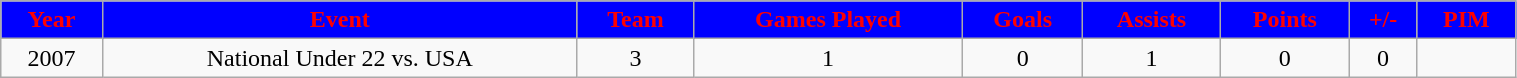<table class="wikitable" width="80%">
<tr align="center"  style="background:blue;color:red;">
<td><strong>Year</strong></td>
<td><strong>Event</strong></td>
<td><strong>Team</strong></td>
<td><strong>Games Played</strong></td>
<td><strong>Goals</strong></td>
<td><strong>Assists</strong></td>
<td><strong>Points</strong></td>
<td><strong>+/-</strong></td>
<td><strong>PIM</strong></td>
</tr>
<tr align="center" bgcolor="">
<td>2007</td>
<td>National Under 22 vs. USA</td>
<td>3</td>
<td>1</td>
<td>0</td>
<td>1</td>
<td>0</td>
<td>0</td>
</tr>
</table>
